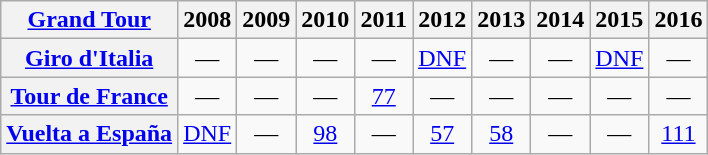<table class="wikitable plainrowheaders">
<tr>
<th scope="col"><a href='#'>Grand Tour</a></th>
<th scope="col">2008</th>
<th scope="col">2009</th>
<th scope="col">2010</th>
<th scope="col">2011</th>
<th scope="col">2012</th>
<th scope="col">2013</th>
<th scope="col">2014</th>
<th scope="col">2015</th>
<th scope="col">2016</th>
</tr>
<tr style="text-align:center;">
<th scope="row"> <a href='#'>Giro d'Italia</a></th>
<td>—</td>
<td>—</td>
<td>—</td>
<td>—</td>
<td><a href='#'>DNF</a></td>
<td>—</td>
<td>—</td>
<td><a href='#'>DNF</a></td>
<td>—</td>
</tr>
<tr style="text-align:center;">
<th scope="row"> <a href='#'>Tour de France</a></th>
<td>—</td>
<td>—</td>
<td>—</td>
<td><a href='#'>77</a></td>
<td>—</td>
<td>—</td>
<td>—</td>
<td>—</td>
<td>—</td>
</tr>
<tr style="text-align:center;">
<th scope="row"> <a href='#'>Vuelta a España</a></th>
<td><a href='#'>DNF</a></td>
<td>—</td>
<td><a href='#'>98</a></td>
<td>—</td>
<td><a href='#'>57</a></td>
<td><a href='#'>58</a></td>
<td>—</td>
<td>—</td>
<td><a href='#'>111</a></td>
</tr>
</table>
